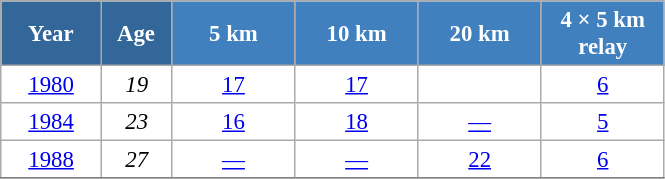<table class="wikitable" style="font-size:95%; text-align:center; border:grey solid 1px; border-collapse:collapse; background:#ffffff;">
<tr>
<th style="background-color:#369; color:white; width:60px;"> Year </th>
<th style="background-color:#369; color:white; width:40px;"> Age </th>
<th style="background-color:#4180be; color:white; width:75px;"> 5 km </th>
<th style="background-color:#4180be; color:white; width:75px;"> 10 km </th>
<th style="background-color:#4180be; color:white; width:75px;"> 20 km </th>
<th style="background-color:#4180be; color:white; width:75px;"> 4 × 5 km <br> relay </th>
</tr>
<tr>
<td><a href='#'>1980</a></td>
<td><em>19</em></td>
<td><a href='#'>17</a></td>
<td><a href='#'>17</a></td>
<td></td>
<td><a href='#'>6</a></td>
</tr>
<tr>
<td><a href='#'>1984</a></td>
<td><em>23</em></td>
<td><a href='#'>16</a></td>
<td><a href='#'>18</a></td>
<td><a href='#'>—</a></td>
<td><a href='#'>5</a></td>
</tr>
<tr>
<td><a href='#'>1988</a></td>
<td><em>27</em></td>
<td><a href='#'>—</a></td>
<td><a href='#'>—</a></td>
<td><a href='#'>22</a></td>
<td><a href='#'>6</a></td>
</tr>
<tr>
</tr>
</table>
